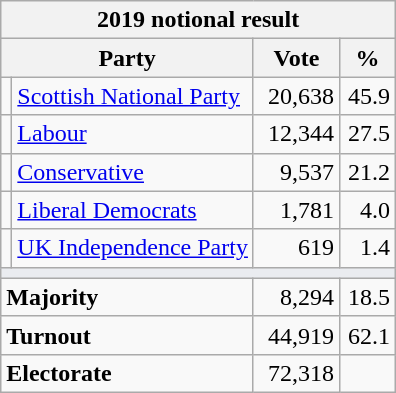<table class="wikitable">
<tr>
<th colspan="4">2019 notional result  </th>
</tr>
<tr>
<th bgcolor="#DDDDFF" width="130px" colspan="2">Party</th>
<th bgcolor="#DDDDFF" width="50px">Vote</th>
<th bgcolor="#DDDDFF" width="30px">%</th>
</tr>
<tr>
<td></td>
<td><a href='#'>Scottish National Party</a></td>
<td align=right>20,638</td>
<td align=right>45.9</td>
</tr>
<tr>
<td></td>
<td><a href='#'>Labour</a></td>
<td align="right">12,344</td>
<td align="right">27.5</td>
</tr>
<tr>
<td></td>
<td><a href='#'>Conservative</a></td>
<td align=right>9,537</td>
<td align=right>21.2</td>
</tr>
<tr>
<td></td>
<td><a href='#'>Liberal Democrats</a></td>
<td align=right>1,781</td>
<td align=right>4.0</td>
</tr>
<tr>
<td></td>
<td><a href='#'>UK Independence Party</a></td>
<td align=right>619</td>
<td align=right>1.4</td>
</tr>
<tr>
<td colspan="4" bgcolor="#EAECF0"></td>
</tr>
<tr>
<td colspan="2"><strong>Majority</strong></td>
<td align="right">8,294</td>
<td align="right">18.5</td>
</tr>
<tr>
<td colspan="2"><strong>Turnout</strong></td>
<td align="right">44,919</td>
<td align="right">62.1</td>
</tr>
<tr>
<td colspan="2"><strong>Electorate</strong></td>
<td align=right>72,318</td>
</tr>
</table>
